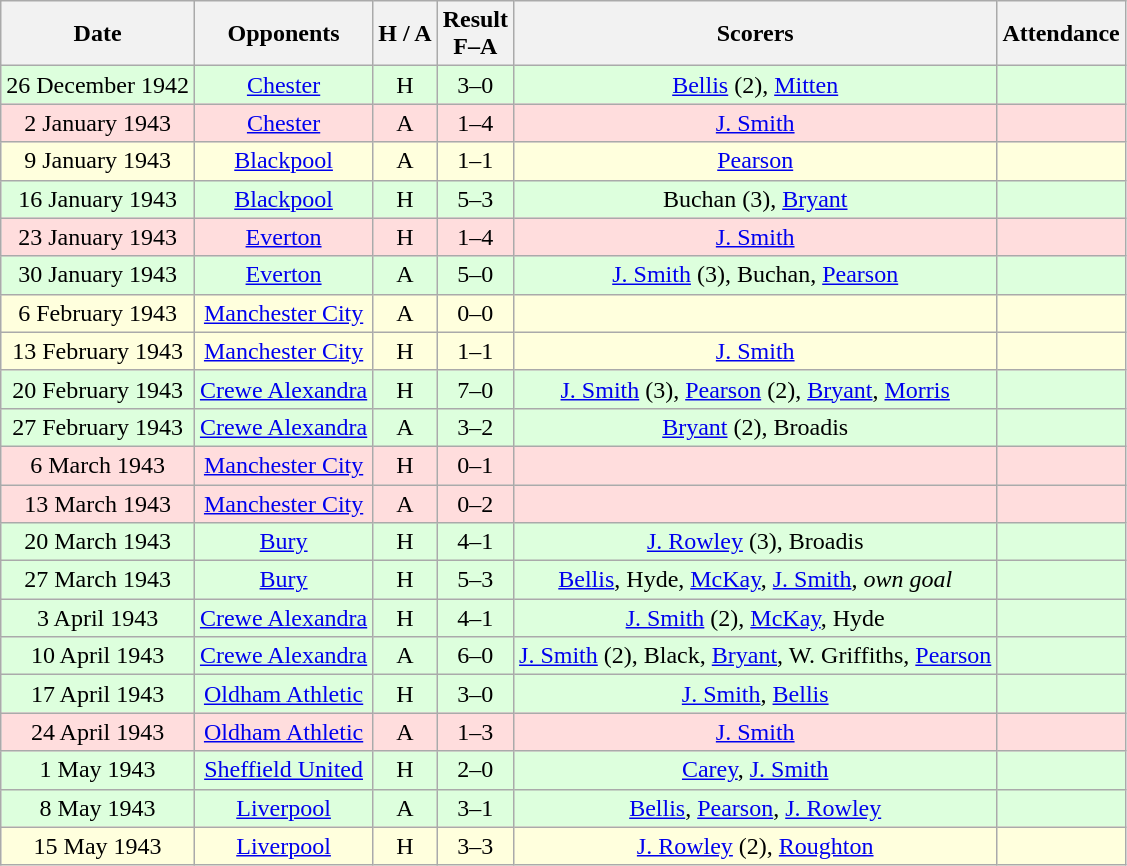<table class="wikitable" style="text-align:center">
<tr>
<th>Date</th>
<th>Opponents</th>
<th>H / A</th>
<th>Result<br>F–A</th>
<th>Scorers</th>
<th>Attendance</th>
</tr>
<tr bgcolor="#ddffdd">
<td>26 December 1942</td>
<td><a href='#'>Chester</a></td>
<td>H</td>
<td>3–0</td>
<td><a href='#'>Bellis</a> (2), <a href='#'>Mitten</a></td>
<td></td>
</tr>
<tr bgcolor="#ffdddd">
<td>2 January 1943</td>
<td><a href='#'>Chester</a></td>
<td>A</td>
<td>1–4</td>
<td><a href='#'>J. Smith</a></td>
<td></td>
</tr>
<tr bgcolor="#ffffdd">
<td>9 January 1943</td>
<td><a href='#'>Blackpool</a></td>
<td>A</td>
<td>1–1</td>
<td><a href='#'>Pearson</a></td>
<td></td>
</tr>
<tr bgcolor="#ddffdd">
<td>16 January 1943</td>
<td><a href='#'>Blackpool</a></td>
<td>H</td>
<td>5–3</td>
<td>Buchan (3), <a href='#'>Bryant</a></td>
<td></td>
</tr>
<tr bgcolor="#ffdddd">
<td>23 January 1943</td>
<td><a href='#'>Everton</a></td>
<td>H</td>
<td>1–4</td>
<td><a href='#'>J. Smith</a></td>
<td></td>
</tr>
<tr bgcolor="#ddffdd">
<td>30 January 1943</td>
<td><a href='#'>Everton</a></td>
<td>A</td>
<td>5–0</td>
<td><a href='#'>J. Smith</a> (3), Buchan, <a href='#'>Pearson</a></td>
<td></td>
</tr>
<tr bgcolor="#ffffdd">
<td>6 February 1943</td>
<td><a href='#'>Manchester City</a></td>
<td>A</td>
<td>0–0</td>
<td></td>
<td></td>
</tr>
<tr bgcolor="#ffffdd">
<td>13 February 1943</td>
<td><a href='#'>Manchester City</a></td>
<td>H</td>
<td>1–1</td>
<td><a href='#'>J. Smith</a></td>
<td></td>
</tr>
<tr bgcolor="#ddffdd">
<td>20 February 1943</td>
<td><a href='#'>Crewe Alexandra</a></td>
<td>H</td>
<td>7–0</td>
<td><a href='#'>J. Smith</a> (3), <a href='#'>Pearson</a> (2), <a href='#'>Bryant</a>, <a href='#'>Morris</a></td>
<td></td>
</tr>
<tr bgcolor="#ddffdd">
<td>27 February 1943</td>
<td><a href='#'>Crewe Alexandra</a></td>
<td>A</td>
<td>3–2</td>
<td><a href='#'>Bryant</a> (2), Broadis</td>
<td></td>
</tr>
<tr bgcolor="#ffdddd">
<td>6 March 1943</td>
<td><a href='#'>Manchester City</a></td>
<td>H</td>
<td>0–1</td>
<td></td>
<td></td>
</tr>
<tr bgcolor="#ffdddd">
<td>13 March 1943</td>
<td><a href='#'>Manchester City</a></td>
<td>A</td>
<td>0–2</td>
<td></td>
<td></td>
</tr>
<tr bgcolor="#ddffdd">
<td>20 March 1943</td>
<td><a href='#'>Bury</a></td>
<td>H</td>
<td>4–1</td>
<td><a href='#'>J. Rowley</a> (3), Broadis</td>
<td></td>
</tr>
<tr bgcolor="#ddffdd">
<td>27 March 1943</td>
<td><a href='#'>Bury</a></td>
<td>H</td>
<td>5–3</td>
<td><a href='#'>Bellis</a>, Hyde, <a href='#'>McKay</a>, <a href='#'>J. Smith</a>, <em>own goal</em></td>
<td></td>
</tr>
<tr bgcolor="#ddffdd">
<td>3 April 1943</td>
<td><a href='#'>Crewe Alexandra</a></td>
<td>H</td>
<td>4–1</td>
<td><a href='#'>J. Smith</a> (2), <a href='#'>McKay</a>, Hyde</td>
<td></td>
</tr>
<tr bgcolor="#ddffdd">
<td>10 April 1943</td>
<td><a href='#'>Crewe Alexandra</a></td>
<td>A</td>
<td>6–0</td>
<td><a href='#'>J. Smith</a> (2), Black, <a href='#'>Bryant</a>, W. Griffiths, <a href='#'>Pearson</a></td>
<td></td>
</tr>
<tr bgcolor="#ddffdd">
<td>17 April 1943</td>
<td><a href='#'>Oldham Athletic</a></td>
<td>H</td>
<td>3–0</td>
<td><a href='#'>J. Smith</a>, <a href='#'>Bellis</a></td>
<td></td>
</tr>
<tr bgcolor="#ffdddd">
<td>24 April 1943</td>
<td><a href='#'>Oldham Athletic</a></td>
<td>A</td>
<td>1–3</td>
<td><a href='#'>J. Smith</a></td>
<td></td>
</tr>
<tr bgcolor="#ddffdd">
<td>1 May 1943</td>
<td><a href='#'>Sheffield United</a></td>
<td>H</td>
<td>2–0</td>
<td><a href='#'>Carey</a>, <a href='#'>J. Smith</a></td>
<td></td>
</tr>
<tr bgcolor="#ddffdd">
<td>8 May 1943</td>
<td><a href='#'>Liverpool</a></td>
<td>A</td>
<td>3–1</td>
<td><a href='#'>Bellis</a>, <a href='#'>Pearson</a>, <a href='#'>J. Rowley</a></td>
<td></td>
</tr>
<tr bgcolor="#ffffdd">
<td>15 May 1943</td>
<td><a href='#'>Liverpool</a></td>
<td>H</td>
<td>3–3</td>
<td><a href='#'>J. Rowley</a> (2), <a href='#'>Roughton</a></td>
<td></td>
</tr>
</table>
